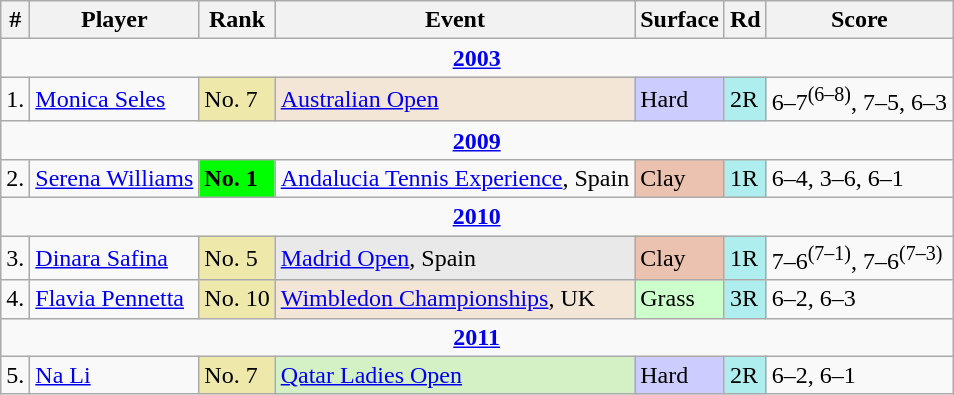<table class="wikitable sortable">
<tr>
<th>#</th>
<th>Player</th>
<th>Rank</th>
<th>Event</th>
<th>Surface</th>
<th>Rd</th>
<th>Score</th>
</tr>
<tr>
<td colspan="7" style="text-align:center"><strong><a href='#'>2003</a></strong></td>
</tr>
<tr>
<td>1.</td>
<td> <a href='#'>Monica Seles</a></td>
<td style="background:#eee8aa;">No. 7</td>
<td style="background:#f3e6d7;"><a href='#'>Australian Open</a></td>
<td style="background:#ccf;">Hard</td>
<td style="background:#afeeee;">2R</td>
<td>6–7<sup>(6–8)</sup>, 7–5, 6–3</td>
</tr>
<tr>
<td colspan="7" style="text-align:center"><strong><a href='#'>2009</a></strong></td>
</tr>
<tr>
<td>2.</td>
<td> <a href='#'>Serena Williams</a></td>
<td style="background:lime;"><strong>No. 1</strong></td>
<td><a href='#'>Andalucia Tennis Experience</a>, Spain</td>
<td style="background:#ebc2af;">Clay</td>
<td style="background:#afeeee;">1R</td>
<td>6–4, 3–6, 6–1</td>
</tr>
<tr>
<td colspan="7" style="text-align:center"><strong><a href='#'>2010</a></strong></td>
</tr>
<tr>
<td>3.</td>
<td> <a href='#'>Dinara Safina</a></td>
<td style="background:#eee8aa;">No. 5</td>
<td style="background:#e9e9e9;"><a href='#'>Madrid Open</a>, Spain</td>
<td style="background:#ebc2af;">Clay</td>
<td style="background:#afeeee;">1R</td>
<td>7–6<sup>(7–1)</sup>, 7–6<sup>(7–3)</sup></td>
</tr>
<tr>
<td>4.</td>
<td> <a href='#'>Flavia Pennetta</a></td>
<td style="background:#eee8aa;">No. 10</td>
<td style="background:#f3e6d7;"><a href='#'>Wimbledon Championships</a>, UK</td>
<td style="background:#cfc;">Grass</td>
<td style="background:#afeeee;">3R</td>
<td>6–2, 6–3</td>
</tr>
<tr>
<td colspan="7" style="text-align:center"><strong><a href='#'>2011</a></strong></td>
</tr>
<tr>
<td>5.</td>
<td> <a href='#'>Na Li</a></td>
<td style="background:#eee8aa;">No. 7</td>
<td style="background:#d4f1c5;"><a href='#'>Qatar Ladies Open</a></td>
<td style="background:#ccccff;">Hard</td>
<td style="background:#afeeee;">2R</td>
<td>6–2, 6–1</td>
</tr>
</table>
